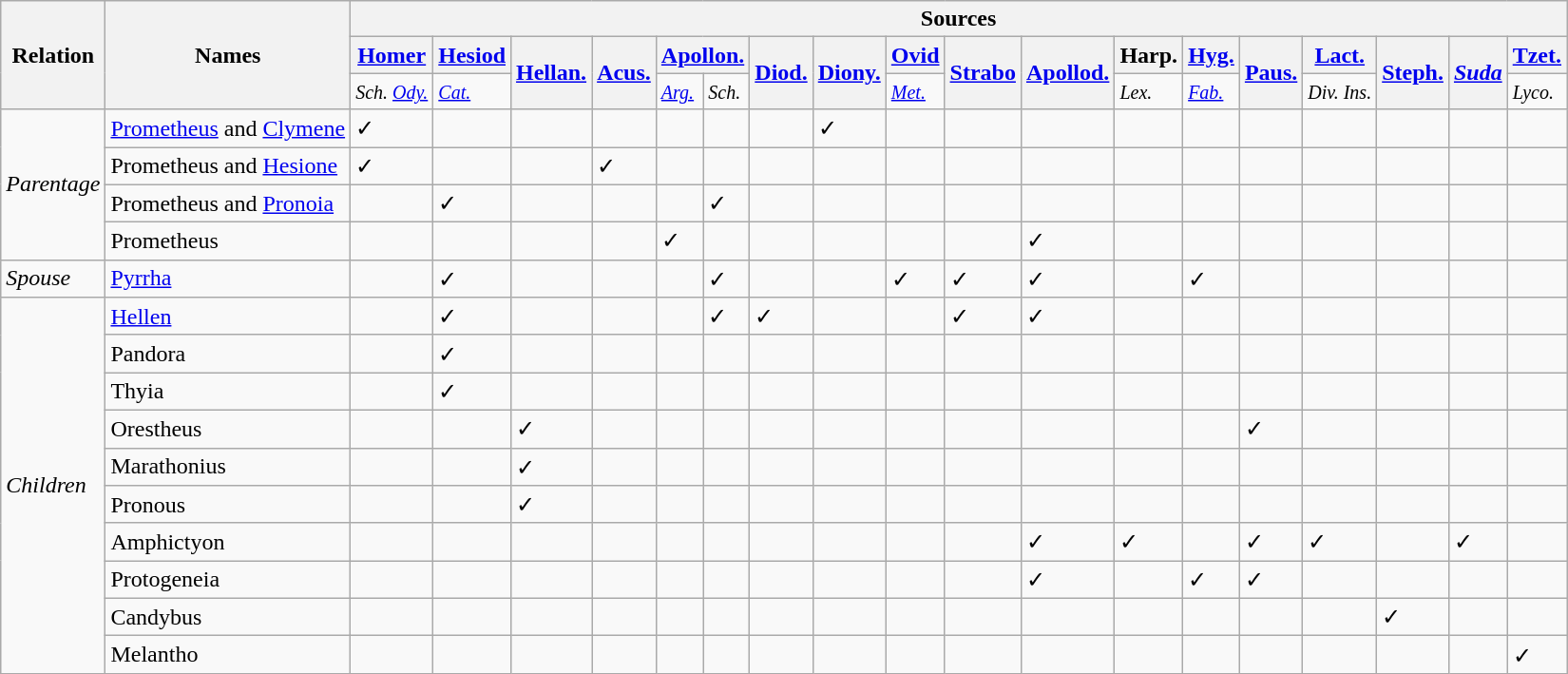<table class="mw-collapsible wikitable">
<tr>
<th rowspan="3">Relation</th>
<th rowspan="3">Names</th>
<th colspan="18">Sources</th>
</tr>
<tr>
<th><a href='#'>Homer</a></th>
<th><a href='#'>Hesiod</a></th>
<th rowspan="2"><a href='#'>Hellan.</a></th>
<th rowspan="2"><a href='#'>Acus.</a></th>
<th colspan="2"><a href='#'>Apollon.</a></th>
<th rowspan="2"><a href='#'>Diod.</a></th>
<th rowspan="2"><a href='#'>Diony.</a></th>
<th><a href='#'>Ovid</a></th>
<th rowspan="2"><a href='#'>Strabo</a></th>
<th rowspan="2"><a href='#'>Apollod.</a></th>
<th>Harp.</th>
<th><a href='#'>Hyg.</a></th>
<th rowspan="2"><a href='#'>Paus.</a></th>
<th><a href='#'>Lact.</a></th>
<th rowspan="2"><a href='#'>Steph.</a></th>
<th rowspan="2"><em><a href='#'>Suda</a></em></th>
<th><a href='#'>Tzet.</a></th>
</tr>
<tr>
<td><em><small>Sch. <a href='#'>Ody.</a></small></em></td>
<td><em><small><a href='#'>Cat.</a></small></em></td>
<td><em><small><a href='#'>Arg.</a></small></em></td>
<td><em><small>Sch.</small></em></td>
<td><em><small><a href='#'>Met.</a></small></em></td>
<td><em><small>Lex.</small></em></td>
<td><em><small><a href='#'>Fab.</a></small></em></td>
<td><em><small>Div. Ins.</small></em></td>
<td><em><small>Lyco.</small></em></td>
</tr>
<tr>
<td rowspan="4"><em>Parentage</em></td>
<td><a href='#'>Prometheus</a> and <a href='#'>Clymene</a></td>
<td>✓</td>
<td></td>
<td></td>
<td></td>
<td></td>
<td></td>
<td></td>
<td>✓</td>
<td></td>
<td></td>
<td></td>
<td></td>
<td></td>
<td></td>
<td></td>
<td></td>
<td></td>
<td></td>
</tr>
<tr>
<td>Prometheus and <a href='#'>Hesione</a></td>
<td>✓</td>
<td></td>
<td></td>
<td>✓</td>
<td></td>
<td></td>
<td></td>
<td></td>
<td></td>
<td></td>
<td></td>
<td></td>
<td></td>
<td></td>
<td></td>
<td></td>
<td></td>
<td></td>
</tr>
<tr>
<td>Prometheus and <a href='#'>Pronoia</a></td>
<td></td>
<td>✓</td>
<td></td>
<td></td>
<td></td>
<td>✓</td>
<td></td>
<td></td>
<td></td>
<td></td>
<td></td>
<td></td>
<td></td>
<td></td>
<td></td>
<td></td>
<td></td>
<td></td>
</tr>
<tr>
<td>Prometheus</td>
<td></td>
<td></td>
<td></td>
<td></td>
<td>✓</td>
<td></td>
<td></td>
<td></td>
<td></td>
<td></td>
<td>✓</td>
<td></td>
<td></td>
<td></td>
<td></td>
<td></td>
<td></td>
<td></td>
</tr>
<tr>
<td><em>Spouse</em></td>
<td><a href='#'>Pyrrha</a></td>
<td></td>
<td>✓</td>
<td></td>
<td></td>
<td></td>
<td>✓</td>
<td></td>
<td></td>
<td>✓</td>
<td>✓</td>
<td>✓</td>
<td></td>
<td>✓</td>
<td></td>
<td></td>
<td></td>
<td></td>
<td></td>
</tr>
<tr>
<td rowspan="10"><em>Children</em></td>
<td><a href='#'>Hellen</a></td>
<td></td>
<td>✓</td>
<td></td>
<td></td>
<td></td>
<td>✓</td>
<td>✓</td>
<td></td>
<td></td>
<td>✓</td>
<td>✓</td>
<td></td>
<td></td>
<td></td>
<td></td>
<td></td>
<td></td>
<td></td>
</tr>
<tr>
<td>Pandora</td>
<td></td>
<td>✓</td>
<td></td>
<td></td>
<td></td>
<td></td>
<td></td>
<td></td>
<td></td>
<td></td>
<td></td>
<td></td>
<td></td>
<td></td>
<td></td>
<td></td>
<td></td>
<td></td>
</tr>
<tr>
<td>Thyia</td>
<td></td>
<td>✓</td>
<td></td>
<td></td>
<td></td>
<td></td>
<td></td>
<td></td>
<td></td>
<td></td>
<td></td>
<td></td>
<td></td>
<td></td>
<td></td>
<td></td>
<td></td>
<td></td>
</tr>
<tr>
<td>Orestheus</td>
<td></td>
<td></td>
<td>✓</td>
<td></td>
<td></td>
<td></td>
<td></td>
<td></td>
<td></td>
<td></td>
<td></td>
<td></td>
<td></td>
<td>✓</td>
<td></td>
<td></td>
<td></td>
<td></td>
</tr>
<tr>
<td>Marathonius</td>
<td></td>
<td></td>
<td>✓</td>
<td></td>
<td></td>
<td></td>
<td></td>
<td></td>
<td></td>
<td></td>
<td></td>
<td></td>
<td></td>
<td></td>
<td></td>
<td></td>
<td></td>
<td></td>
</tr>
<tr>
<td>Pronous</td>
<td></td>
<td></td>
<td>✓</td>
<td></td>
<td></td>
<td></td>
<td></td>
<td></td>
<td></td>
<td></td>
<td></td>
<td></td>
<td></td>
<td></td>
<td></td>
<td></td>
<td></td>
<td></td>
</tr>
<tr>
<td>Amphictyon</td>
<td></td>
<td></td>
<td></td>
<td></td>
<td></td>
<td></td>
<td></td>
<td></td>
<td></td>
<td></td>
<td>✓</td>
<td>✓</td>
<td></td>
<td>✓</td>
<td>✓</td>
<td></td>
<td>✓</td>
<td></td>
</tr>
<tr>
<td>Protogeneia</td>
<td></td>
<td></td>
<td></td>
<td></td>
<td></td>
<td></td>
<td></td>
<td></td>
<td></td>
<td></td>
<td>✓</td>
<td></td>
<td>✓</td>
<td>✓</td>
<td></td>
<td></td>
<td></td>
<td></td>
</tr>
<tr>
<td>Candybus</td>
<td></td>
<td></td>
<td></td>
<td></td>
<td></td>
<td></td>
<td></td>
<td></td>
<td></td>
<td></td>
<td></td>
<td></td>
<td></td>
<td></td>
<td></td>
<td>✓</td>
<td></td>
<td></td>
</tr>
<tr>
<td>Melantho</td>
<td></td>
<td></td>
<td></td>
<td></td>
<td></td>
<td></td>
<td></td>
<td></td>
<td></td>
<td></td>
<td></td>
<td></td>
<td></td>
<td></td>
<td></td>
<td></td>
<td></td>
<td>✓</td>
</tr>
</table>
